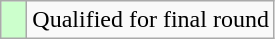<table class="wikitable">
<tr>
<td style="width:10px; background:#cfc"></td>
<td>Qualified for final round</td>
</tr>
</table>
